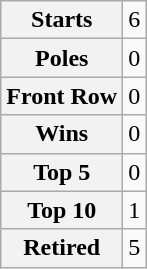<table class="wikitable" style="text-align:center">
<tr>
<th>Starts</th>
<td>6</td>
</tr>
<tr>
<th>Poles</th>
<td>0</td>
</tr>
<tr>
<th>Front Row</th>
<td>0</td>
</tr>
<tr>
<th>Wins</th>
<td>0</td>
</tr>
<tr>
<th>Top 5</th>
<td>0</td>
</tr>
<tr>
<th>Top 10</th>
<td>1</td>
</tr>
<tr>
<th>Retired</th>
<td>5</td>
</tr>
</table>
